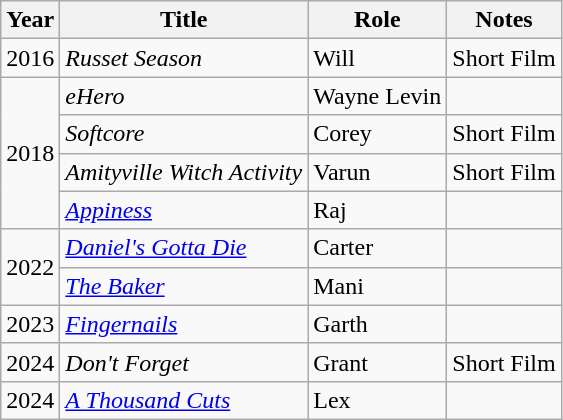<table class="wikitable sortable">
<tr>
<th>Year</th>
<th>Title</th>
<th>Role</th>
<th class="unsortable">Notes</th>
</tr>
<tr>
<td>2016</td>
<td><em>Russet Season</em></td>
<td>Will</td>
<td>Short Film</td>
</tr>
<tr>
<td rowspan=4>2018</td>
<td><em>eHero</em></td>
<td>Wayne Levin</td>
<td></td>
</tr>
<tr>
<td><em>Softcore</em></td>
<td>Corey</td>
<td>Short Film</td>
</tr>
<tr>
<td><em>Amityville Witch Activity</em></td>
<td>Varun</td>
<td>Short Film</td>
</tr>
<tr>
<td><em><a href='#'>Appiness</a></em></td>
<td>Raj</td>
<td></td>
</tr>
<tr>
<td rowspan=2>2022</td>
<td><em><a href='#'>Daniel's Gotta Die</a></em></td>
<td>Carter</td>
<td></td>
</tr>
<tr>
<td data-sort-value="Baker, The"><em><a href='#'>The Baker</a></em></td>
<td>Mani</td>
<td></td>
</tr>
<tr>
<td>2023</td>
<td><em><a href='#'>Fingernails</a></em></td>
<td>Garth</td>
<td></td>
</tr>
<tr>
<td>2024</td>
<td><em>Don't Forget</em></td>
<td>Grant</td>
<td>Short Film</td>
</tr>
<tr>
<td>2024</td>
<td data-sort-value="Thousand Cuts, A"><em><a href='#'>A Thousand Cuts</a></em></td>
<td>Lex</td>
<td></td>
</tr>
</table>
